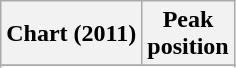<table class="wikitable sortable plainrowheaders">
<tr>
<th scope="col">Chart (2011)</th>
<th scope="col">Peak<br>position</th>
</tr>
<tr>
</tr>
<tr>
</tr>
</table>
